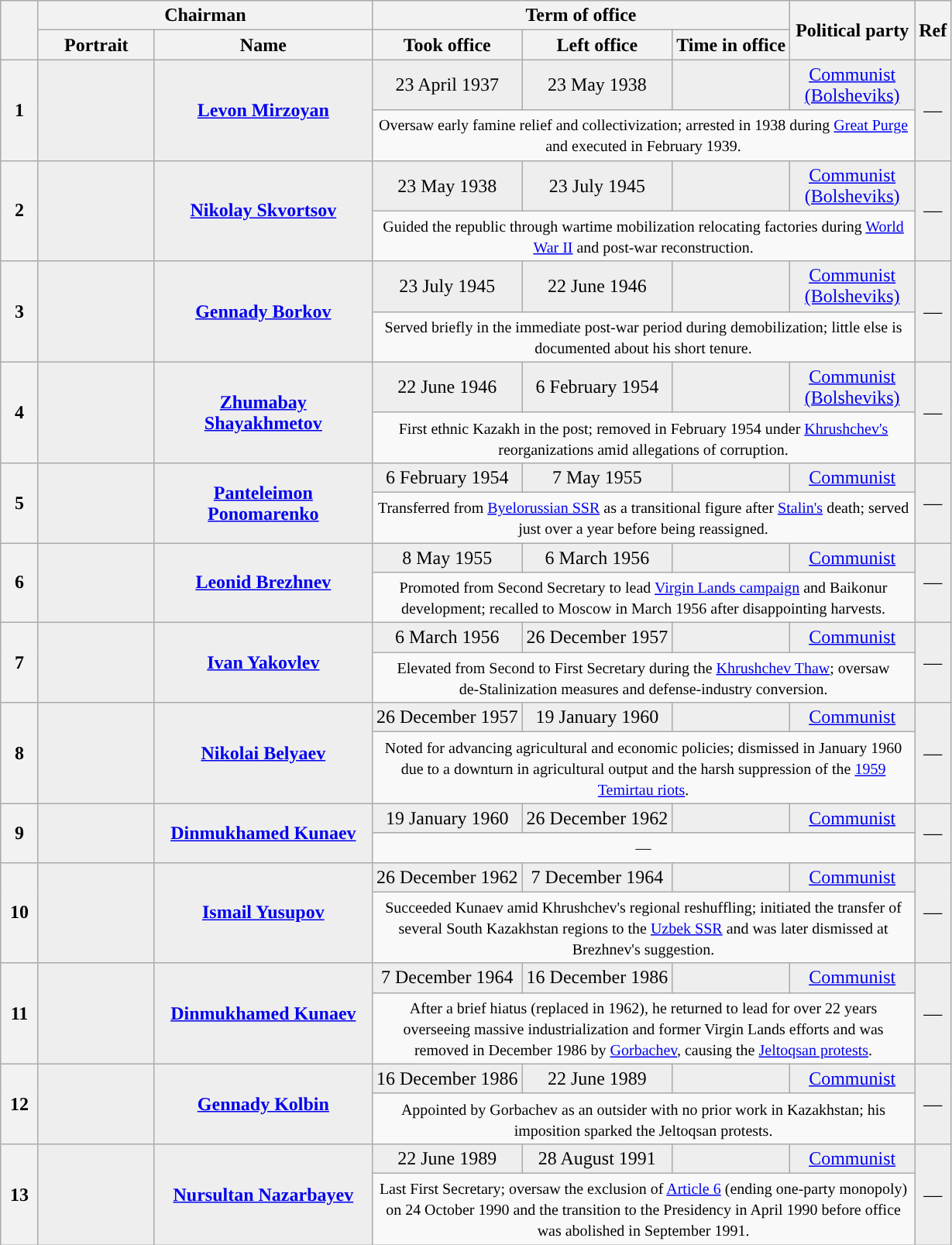<table class="wikitable"  style="text-align:center">
<tr>
<th rowspan=2 style="width:25px;"></th>
<th colspan=2 style="width:280px;">Chairman<br></th>
<th colspan="3">Term of office</th>
<th rowspan="2" style="width:100px;">Political party</th>
<th rowspan=2 style="width:20px;">Ref</th>
</tr>
<tr>
<th>Portrait</th>
<th width=180px>Name</th>
<th>Took office</th>
<th>Left office</th>
<th>Time in office</th>
</tr>
<tr bgcolor=#EEEEEE>
<th rowspan=2 style="background:">1</th>
<td rowspan=2></td>
<td rowspan=2><strong><a href='#'>Levon Mirzoyan</a></strong><br></td>
<td>23 April 1937</td>
<td>23 May 1938</td>
<td></td>
<td style="background:"><a href='#'><span>Communist<br>(Bolsheviks)</span></a></td>
<td rowspan=2>—</td>
</tr>
<tr>
<td colspan="4" align="center" style="width:160px;"><small>Oversaw early famine relief and collectivization; arrested in 1938 during <a href='#'>Great Purge</a> and executed in February 1939.</small></td>
</tr>
<tr bgcolor=#EEEEEE>
<th rowspan=2 style="background:">2</th>
<td rowspan=2></td>
<td rowspan=2><strong><a href='#'>Nikolay Skvortsov</a></strong><br></td>
<td>23 May 1938</td>
<td>23 July 1945</td>
<td></td>
<td style="background:"><a href='#'><span>Communist<br>(Bolsheviks)</span></a></td>
<td rowspan=2>—</td>
</tr>
<tr>
<td colspan="4" align="center" style="width:160px;"><small>Guided the republic through wartime mobilization relocating factories during <a href='#'>World War II</a> and post‑war reconstruction.</small></td>
</tr>
<tr bgcolor=#EEEEEE>
<th rowspan=2 style="background:">3</th>
<td rowspan=2></td>
<td rowspan=2><strong><a href='#'>Gennady Borkov</a></strong><br></td>
<td>23 July 1945</td>
<td>22 June 1946</td>
<td></td>
<td style="background:"><a href='#'><span>Communist<br>(Bolsheviks)</span></a></td>
<td rowspan=2>—</td>
</tr>
<tr>
<td colspan="4" align="center" style="width:160px;"><small>Served briefly in the immediate post‑war period during demobilization; little else is documented about his short tenure.</small></td>
</tr>
<tr bgcolor=#EEEEEE>
<th rowspan=2 style="background:">4</th>
<td rowspan=2></td>
<td rowspan=2><strong><a href='#'>Zhumabay Shayakhmetov</a></strong><br></td>
<td>22 June 1946</td>
<td>6 February 1954</td>
<td></td>
<td style="background:"><a href='#'><span>Communist<br>(Bolsheviks)</span></a></td>
<td rowspan=2>—</td>
</tr>
<tr>
<td colspan="4" align="center" style="width:160px;"><small>First ethnic Kazakh in the post; removed in February 1954 under <a href='#'>Khrushchev's</a> reorganizations amid allegations of corruption.</small></td>
</tr>
<tr bgcolor=#EEEEEE>
<th rowspan=2 style="background:">5</th>
<td rowspan=2></td>
<td rowspan=2><strong><a href='#'>Panteleimon Ponomarenko</a></strong><br></td>
<td>6 February 1954</td>
<td>7 May 1955</td>
<td></td>
<td style="background:"><a href='#'><span>Communist</span></a></td>
<td rowspan=2>—</td>
</tr>
<tr>
<td colspan="4" align="center" style="width:160px;"><small>Transferred from <a href='#'>Byelorussian SSR</a> as a transitional figure after <a href='#'>Stalin's</a> death; served just over a year before being reassigned.</small></td>
</tr>
<tr bgcolor=#EEEEEE>
<th rowspan=2 style="background:">6</th>
<td rowspan=2></td>
<td rowspan=2><strong><a href='#'>Leonid Brezhnev</a></strong><br></td>
<td>8 May 1955</td>
<td>6 March 1956</td>
<td></td>
<td style="background:"><a href='#'><span>Communist</span></a></td>
<td rowspan=2>—</td>
</tr>
<tr>
<td colspan="4" align="center" style="width:160px;"><small>Promoted from Second Secretary to lead <a href='#'>Virgin Lands campaign</a> and Baikonur development; recalled to Moscow in March 1956 after disappointing harvests.</small></td>
</tr>
<tr bgcolor=#EEEEEE>
<th rowspan=2 style="background:">7</th>
<td rowspan=2></td>
<td rowspan=2><strong><a href='#'>Ivan Yakovlev</a></strong><br></td>
<td>6 March 1956</td>
<td>26 December 1957</td>
<td></td>
<td style="background:"><a href='#'><span>Communist</span></a></td>
<td rowspan=2>—</td>
</tr>
<tr>
<td colspan="4" align="center" style="width:160px;"><small>Elevated from Second to First Secretary during the <a href='#'>Khrushchev Thaw</a>; oversaw de‑Stalinization measures and defense‑industry conversion.</small></td>
</tr>
<tr bgcolor=#EEEEEE>
<th rowspan=2 style="background:">8</th>
<td rowspan=2></td>
<td rowspan=2><strong><a href='#'>Nikolai Belyaev</a></strong><br></td>
<td>26 December 1957</td>
<td>19 January 1960</td>
<td></td>
<td style="background:"><a href='#'><span>Communist</span></a></td>
<td rowspan=2>—</td>
</tr>
<tr>
<td colspan="4" align="center" style="width:160px;"><small>Noted for advancing agricultural and economic policies; dismissed in January 1960 due to a downturn in agricultural output and the harsh suppression of the <a href='#'>1959 Temirtau riots</a>.</small></td>
</tr>
<tr bgcolor=#EEEEEE>
<th rowspan=2 style="background:">9</th>
<td rowspan=2></td>
<td rowspan=2><strong><a href='#'>Dinmukhamed Kunaev</a></strong><br></td>
<td>19 January 1960</td>
<td>26 December 1962</td>
<td></td>
<td style="background:"><a href='#'><span>Communist</span></a></td>
<td rowspan=2>—</td>
</tr>
<tr>
<td colspan="4" align="center" style="width:160px;"><small>—</small></td>
</tr>
<tr bgcolor=#EEEEEE>
<th rowspan=2 style="background:">10</th>
<td rowspan=2></td>
<td rowspan=2><strong><a href='#'>Ismail Yusupov</a></strong><br></td>
<td>26 December 1962</td>
<td>7 December 1964</td>
<td></td>
<td style="background:"><a href='#'><span>Communist</span></a></td>
<td rowspan=2>—</td>
</tr>
<tr>
<td colspan="4" align="center" style="width:160px;"><small>Succeeded Kunaev amid Khrushchev's regional reshuffling; initiated the transfer of several South Kazakhstan regions to the <a href='#'>Uzbek SSR</a> and was later dismissed at Brezhnev's suggestion.</small></td>
</tr>
<tr bgcolor=#EEEEEE>
<th rowspan=2 style="background:">11</th>
<td rowspan=2></td>
<td rowspan=2><strong><a href='#'>Dinmukhamed Kunaev</a></strong><br></td>
<td>7 December 1964</td>
<td>16 December 1986</td>
<td></td>
<td style="background:"><a href='#'><span>Communist</span></a></td>
<td rowspan=2>—</td>
</tr>
<tr>
<td colspan="4" align="center" style="width:160px;"><small>After a brief hiatus (replaced in 1962), he returned to lead for over 22 years overseeing massive industrialization and former Virgin Lands efforts and was removed in December 1986 by <a href='#'>Gorbachev</a>, causing the <a href='#'>Jeltoqsan protests</a>.</small></td>
</tr>
<tr bgcolor=#EEEEEE>
<th rowspan=2 style="background:">12</th>
<td rowspan=2></td>
<td rowspan=2><strong><a href='#'>Gennady Kolbin</a></strong><br></td>
<td>16 December 1986</td>
<td>22 June 1989</td>
<td></td>
<td style="background:"><a href='#'><span>Communist</span></a></td>
<td rowspan=2>—</td>
</tr>
<tr>
<td colspan="4" align="center" style="width:160px;"><small>Appointed by Gorbachev as an outsider with no prior work in Kazakhstan; his imposition sparked the Jeltoqsan protests.</small></td>
</tr>
<tr bgcolor=#EEEEEE>
<th rowspan=2 style="background:">13</th>
<td rowspan=2></td>
<td rowspan=2><strong><a href='#'>Nursultan Nazarbayev</a></strong><br></td>
<td>22 June 1989</td>
<td>28 August 1991</td>
<td></td>
<td style="background:"><a href='#'><span>Communist</span></a></td>
<td rowspan=2>—</td>
</tr>
<tr>
<td colspan="4" align="center" style="width:160px;"><small>Last First Secretary; oversaw the exclusion of <a href='#'>Article 6</a> (ending one‑party monopoly) on 24 October 1990 and the transition to the Presidency in April 1990 before office was abolished in September 1991.</small></td>
</tr>
</table>
